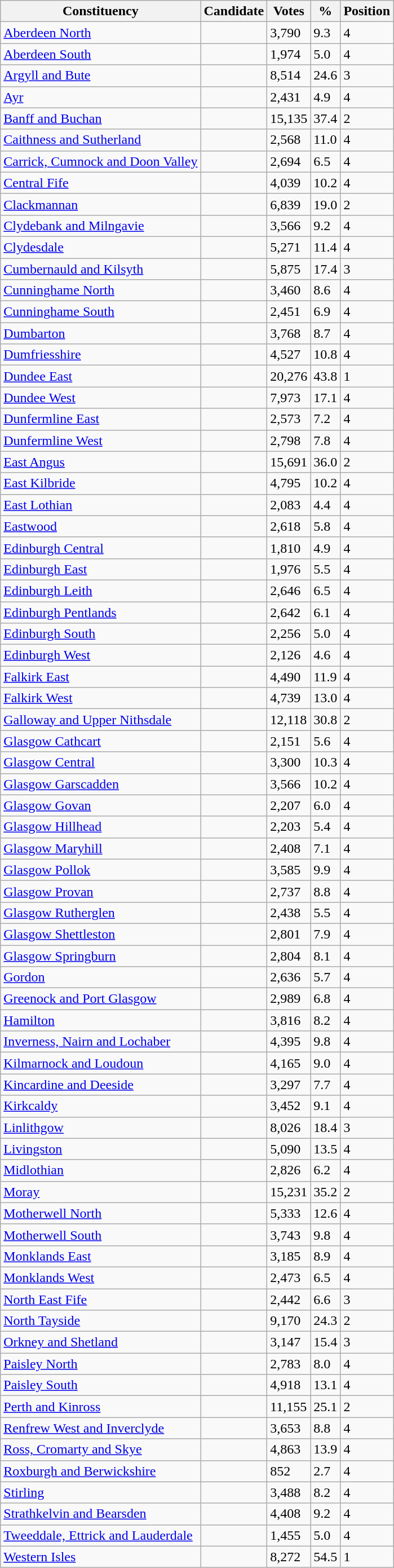<table class="wikitable sortable">
<tr>
<th>Constituency</th>
<th>Candidate</th>
<th>Votes</th>
<th>%</th>
<th>Position</th>
</tr>
<tr>
<td><a href='#'>Aberdeen North</a></td>
<td></td>
<td>3,790</td>
<td>9.3</td>
<td>4</td>
</tr>
<tr>
<td><a href='#'>Aberdeen South</a></td>
<td></td>
<td>1,974</td>
<td>5.0</td>
<td>4</td>
</tr>
<tr>
<td><a href='#'>Argyll and Bute</a></td>
<td></td>
<td>8,514</td>
<td>24.6</td>
<td>3</td>
</tr>
<tr>
<td><a href='#'>Ayr</a></td>
<td></td>
<td>2,431</td>
<td>4.9</td>
<td>4</td>
</tr>
<tr>
<td><a href='#'>Banff and Buchan</a></td>
<td></td>
<td>15,135</td>
<td>37.4</td>
<td>2</td>
</tr>
<tr>
<td><a href='#'>Caithness and Sutherland</a></td>
<td></td>
<td>2,568</td>
<td>11.0</td>
<td>4</td>
</tr>
<tr>
<td><a href='#'>Carrick, Cumnock and Doon Valley</a></td>
<td></td>
<td>2,694</td>
<td>6.5</td>
<td>4</td>
</tr>
<tr>
<td><a href='#'>Central Fife</a></td>
<td></td>
<td>4,039</td>
<td>10.2</td>
<td>4</td>
</tr>
<tr>
<td><a href='#'>Clackmannan</a></td>
<td></td>
<td>6,839</td>
<td>19.0</td>
<td>2</td>
</tr>
<tr>
<td><a href='#'>Clydebank and Milngavie</a></td>
<td></td>
<td>3,566</td>
<td>9.2</td>
<td>4</td>
</tr>
<tr>
<td><a href='#'>Clydesdale</a></td>
<td></td>
<td>5,271</td>
<td>11.4</td>
<td>4</td>
</tr>
<tr>
<td><a href='#'>Cumbernauld and Kilsyth</a></td>
<td></td>
<td>5,875</td>
<td>17.4</td>
<td>3</td>
</tr>
<tr>
<td><a href='#'>Cunninghame North</a></td>
<td></td>
<td>3,460</td>
<td>8.6</td>
<td>4</td>
</tr>
<tr>
<td><a href='#'>Cunninghame South</a></td>
<td></td>
<td>2,451</td>
<td>6.9</td>
<td>4</td>
</tr>
<tr>
<td><a href='#'>Dumbarton</a></td>
<td></td>
<td>3,768</td>
<td>8.7</td>
<td>4</td>
</tr>
<tr>
<td><a href='#'>Dumfriesshire</a></td>
<td></td>
<td>4,527</td>
<td>10.8</td>
<td>4</td>
</tr>
<tr>
<td><a href='#'>Dundee East</a></td>
<td></td>
<td>20,276</td>
<td>43.8</td>
<td>1</td>
</tr>
<tr>
<td><a href='#'>Dundee West</a></td>
<td></td>
<td>7,973</td>
<td>17.1</td>
<td>4</td>
</tr>
<tr>
<td><a href='#'>Dunfermline East</a></td>
<td></td>
<td>2,573</td>
<td>7.2</td>
<td>4</td>
</tr>
<tr>
<td><a href='#'>Dunfermline West</a></td>
<td></td>
<td>2,798</td>
<td>7.8</td>
<td>4</td>
</tr>
<tr>
<td><a href='#'>East Angus</a></td>
<td></td>
<td>15,691</td>
<td>36.0</td>
<td>2</td>
</tr>
<tr>
<td><a href='#'>East Kilbride</a></td>
<td></td>
<td>4,795</td>
<td>10.2</td>
<td>4</td>
</tr>
<tr>
<td><a href='#'>East Lothian</a></td>
<td></td>
<td>2,083</td>
<td>4.4</td>
<td>4</td>
</tr>
<tr>
<td><a href='#'>Eastwood</a></td>
<td></td>
<td>2,618</td>
<td>5.8</td>
<td>4</td>
</tr>
<tr>
<td><a href='#'>Edinburgh Central</a></td>
<td></td>
<td>1,810</td>
<td>4.9</td>
<td>4</td>
</tr>
<tr>
<td><a href='#'>Edinburgh East</a></td>
<td></td>
<td>1,976</td>
<td>5.5</td>
<td>4</td>
</tr>
<tr>
<td><a href='#'>Edinburgh Leith</a></td>
<td></td>
<td>2,646</td>
<td>6.5</td>
<td>4</td>
</tr>
<tr>
<td><a href='#'>Edinburgh Pentlands</a></td>
<td></td>
<td>2,642</td>
<td>6.1</td>
<td>4</td>
</tr>
<tr>
<td><a href='#'>Edinburgh South</a></td>
<td></td>
<td>2,256</td>
<td>5.0</td>
<td>4</td>
</tr>
<tr>
<td><a href='#'>Edinburgh West</a></td>
<td></td>
<td>2,126</td>
<td>4.6</td>
<td>4</td>
</tr>
<tr>
<td><a href='#'>Falkirk East</a></td>
<td></td>
<td>4,490</td>
<td>11.9</td>
<td>4</td>
</tr>
<tr>
<td><a href='#'>Falkirk West</a></td>
<td></td>
<td>4,739</td>
<td>13.0</td>
<td>4</td>
</tr>
<tr>
<td><a href='#'>Galloway and Upper Nithsdale</a></td>
<td></td>
<td>12,118</td>
<td>30.8</td>
<td>2</td>
</tr>
<tr>
<td><a href='#'>Glasgow Cathcart</a></td>
<td></td>
<td>2,151</td>
<td>5.6</td>
<td>4</td>
</tr>
<tr>
<td><a href='#'>Glasgow Central</a></td>
<td></td>
<td>3,300</td>
<td>10.3</td>
<td>4</td>
</tr>
<tr>
<td><a href='#'>Glasgow Garscadden</a></td>
<td></td>
<td>3,566</td>
<td>10.2</td>
<td>4</td>
</tr>
<tr>
<td><a href='#'>Glasgow Govan</a></td>
<td></td>
<td>2,207</td>
<td>6.0</td>
<td>4</td>
</tr>
<tr>
<td><a href='#'>Glasgow Hillhead</a></td>
<td></td>
<td>2,203</td>
<td>5.4</td>
<td>4</td>
</tr>
<tr>
<td><a href='#'>Glasgow Maryhill</a></td>
<td></td>
<td>2,408</td>
<td>7.1</td>
<td>4</td>
</tr>
<tr>
<td><a href='#'>Glasgow Pollok</a></td>
<td></td>
<td>3,585</td>
<td>9.9</td>
<td>4</td>
</tr>
<tr>
<td><a href='#'>Glasgow Provan</a></td>
<td></td>
<td>2,737</td>
<td>8.8</td>
<td>4</td>
</tr>
<tr>
<td><a href='#'>Glasgow Rutherglen</a></td>
<td></td>
<td>2,438</td>
<td>5.5</td>
<td>4</td>
</tr>
<tr>
<td><a href='#'>Glasgow Shettleston</a></td>
<td></td>
<td>2,801</td>
<td>7.9</td>
<td>4</td>
</tr>
<tr>
<td><a href='#'>Glasgow Springburn</a></td>
<td></td>
<td>2,804</td>
<td>8.1</td>
<td>4</td>
</tr>
<tr>
<td><a href='#'>Gordon</a></td>
<td></td>
<td>2,636</td>
<td>5.7</td>
<td>4</td>
</tr>
<tr>
<td><a href='#'>Greenock and Port Glasgow</a></td>
<td></td>
<td>2,989</td>
<td>6.8</td>
<td>4</td>
</tr>
<tr>
<td><a href='#'>Hamilton</a></td>
<td></td>
<td>3,816</td>
<td>8.2</td>
<td>4</td>
</tr>
<tr>
<td><a href='#'>Inverness, Nairn and Lochaber</a></td>
<td></td>
<td>4,395</td>
<td>9.8</td>
<td>4</td>
</tr>
<tr>
<td><a href='#'>Kilmarnock and Loudoun</a></td>
<td></td>
<td>4,165</td>
<td>9.0</td>
<td>4</td>
</tr>
<tr>
<td><a href='#'>Kincardine and Deeside</a></td>
<td></td>
<td>3,297</td>
<td>7.7</td>
<td>4</td>
</tr>
<tr>
<td><a href='#'>Kirkcaldy</a></td>
<td></td>
<td>3,452</td>
<td>9.1</td>
<td>4</td>
</tr>
<tr>
<td><a href='#'>Linlithgow</a></td>
<td></td>
<td>8,026</td>
<td>18.4</td>
<td>3</td>
</tr>
<tr>
<td><a href='#'>Livingston</a></td>
<td></td>
<td>5,090</td>
<td>13.5</td>
<td>4</td>
</tr>
<tr>
<td><a href='#'>Midlothian</a></td>
<td></td>
<td>2,826</td>
<td>6.2</td>
<td>4</td>
</tr>
<tr>
<td><a href='#'>Moray</a></td>
<td></td>
<td>15,231</td>
<td>35.2</td>
<td>2</td>
</tr>
<tr>
<td><a href='#'>Motherwell North</a></td>
<td></td>
<td>5,333</td>
<td>12.6</td>
<td>4</td>
</tr>
<tr>
<td><a href='#'>Motherwell South</a></td>
<td></td>
<td>3,743</td>
<td>9.8</td>
<td>4</td>
</tr>
<tr>
<td><a href='#'>Monklands East</a></td>
<td></td>
<td>3,185</td>
<td>8.9</td>
<td>4</td>
</tr>
<tr>
<td><a href='#'>Monklands West</a></td>
<td></td>
<td>2,473</td>
<td>6.5</td>
<td>4</td>
</tr>
<tr>
<td><a href='#'>North East Fife</a></td>
<td></td>
<td>2,442</td>
<td>6.6</td>
<td>3</td>
</tr>
<tr>
<td><a href='#'>North Tayside</a></td>
<td></td>
<td>9,170</td>
<td>24.3</td>
<td>2</td>
</tr>
<tr>
<td><a href='#'>Orkney and Shetland</a></td>
<td></td>
<td>3,147</td>
<td>15.4</td>
<td>3</td>
</tr>
<tr>
<td><a href='#'>Paisley North</a></td>
<td></td>
<td>2,783</td>
<td>8.0</td>
<td>4</td>
</tr>
<tr>
<td><a href='#'>Paisley South</a></td>
<td></td>
<td>4,918</td>
<td>13.1</td>
<td>4</td>
</tr>
<tr>
<td><a href='#'>Perth and Kinross</a></td>
<td></td>
<td>11,155</td>
<td>25.1</td>
<td>2</td>
</tr>
<tr>
<td><a href='#'>Renfrew West and Inverclyde</a></td>
<td></td>
<td>3,653</td>
<td>8.8</td>
<td>4</td>
</tr>
<tr>
<td><a href='#'>Ross, Cromarty and Skye</a></td>
<td></td>
<td>4,863</td>
<td>13.9</td>
<td>4</td>
</tr>
<tr>
<td><a href='#'>Roxburgh and Berwickshire</a></td>
<td></td>
<td>852</td>
<td>2.7</td>
<td>4</td>
</tr>
<tr>
<td><a href='#'>Stirling</a></td>
<td></td>
<td>3,488</td>
<td>8.2</td>
<td>4</td>
</tr>
<tr>
<td><a href='#'>Strathkelvin and Bearsden</a></td>
<td></td>
<td>4,408</td>
<td>9.2</td>
<td>4</td>
</tr>
<tr>
<td><a href='#'>Tweeddale, Ettrick and Lauderdale</a></td>
<td></td>
<td>1,455</td>
<td>5.0</td>
<td>4</td>
</tr>
<tr>
<td><a href='#'>Western Isles</a></td>
<td></td>
<td>8,272</td>
<td>54.5</td>
<td>1</td>
</tr>
</table>
